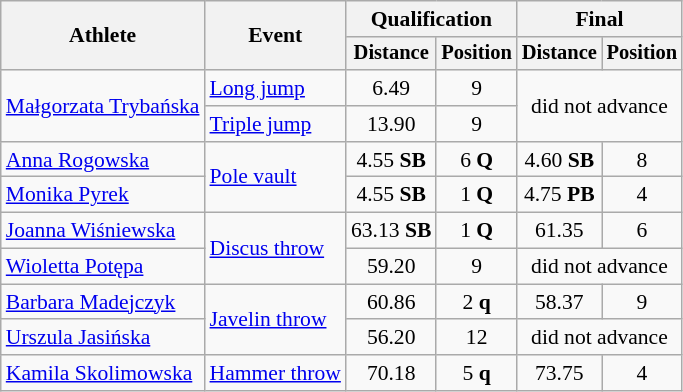<table class=wikitable style="font-size:90%">
<tr>
<th rowspan="2">Athlete</th>
<th rowspan="2">Event</th>
<th colspan="2">Qualification</th>
<th colspan="2">Final</th>
</tr>
<tr style="font-size:95%">
<th>Distance</th>
<th>Position</th>
<th>Distance</th>
<th>Position</th>
</tr>
<tr style=text-align:center>
<td style=text-align:left rowspan=2><a href='#'>Małgorzata Trybańska</a></td>
<td style=text-align:left><a href='#'>Long jump</a></td>
<td>6.49</td>
<td>9</td>
<td colspan=2 rowspan=2>did not advance</td>
</tr>
<tr style=text-align:center>
<td style=text-align:left><a href='#'>Triple jump</a></td>
<td>13.90</td>
<td>9</td>
</tr>
<tr style=text-align:center>
<td style=text-align:left><a href='#'>Anna Rogowska</a></td>
<td style=text-align:left rowspan=2><a href='#'>Pole vault</a></td>
<td>4.55 <strong>SB</strong></td>
<td>6 <strong>Q</strong></td>
<td>4.60 <strong>SB</strong></td>
<td>8</td>
</tr>
<tr style=text-align:center>
<td style=text-align:left><a href='#'>Monika Pyrek</a></td>
<td>4.55 <strong>SB</strong></td>
<td>1 <strong>Q</strong></td>
<td>4.75 <strong>PB</strong></td>
<td>4</td>
</tr>
<tr style=text-align:center>
<td style=text-align:left><a href='#'>Joanna Wiśniewska</a></td>
<td style=text-align:left rowspan=2><a href='#'>Discus throw</a></td>
<td>63.13 <strong>SB</strong></td>
<td>1 <strong>Q</strong></td>
<td>61.35</td>
<td>6</td>
</tr>
<tr style=text-align:center>
<td style=text-align:left><a href='#'>Wioletta Potępa</a></td>
<td>59.20</td>
<td>9</td>
<td colspan=2>did not advance</td>
</tr>
<tr style=text-align:center>
<td style=text-align:left><a href='#'>Barbara Madejczyk</a></td>
<td style=text-align:left rowspan=2><a href='#'>Javelin throw</a></td>
<td>60.86</td>
<td>2 <strong>q</strong></td>
<td>58.37</td>
<td>9</td>
</tr>
<tr style=text-align:center>
<td style=text-align:left><a href='#'>Urszula Jasińska</a></td>
<td>56.20</td>
<td>12</td>
<td colspan=2>did not advance</td>
</tr>
<tr style=text-align:center>
<td style=text-align:left><a href='#'>Kamila Skolimowska</a></td>
<td style=text-align:left><a href='#'>Hammer throw</a></td>
<td>70.18</td>
<td>5 <strong>q</strong></td>
<td>73.75</td>
<td>4</td>
</tr>
</table>
